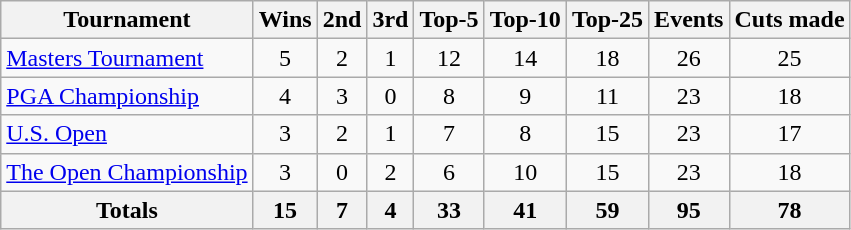<table class=wikitable style=text-align:center>
<tr>
<th>Tournament</th>
<th>Wins</th>
<th>2nd</th>
<th>3rd</th>
<th>Top-5</th>
<th>Top-10</th>
<th>Top-25</th>
<th>Events</th>
<th>Cuts made</th>
</tr>
<tr>
<td align=left><a href='#'>Masters Tournament</a></td>
<td>5</td>
<td>2</td>
<td>1</td>
<td>12</td>
<td>14</td>
<td>18</td>
<td>26</td>
<td>25</td>
</tr>
<tr>
<td align=left><a href='#'>PGA Championship</a></td>
<td>4</td>
<td>3</td>
<td>0</td>
<td>8</td>
<td>9</td>
<td>11</td>
<td>23</td>
<td>18</td>
</tr>
<tr>
<td align=left><a href='#'>U.S. Open</a></td>
<td>3</td>
<td>2</td>
<td>1</td>
<td>7</td>
<td>8</td>
<td>15</td>
<td>23</td>
<td>17</td>
</tr>
<tr>
<td align=left><a href='#'>The Open Championship</a></td>
<td>3</td>
<td>0</td>
<td>2</td>
<td>6</td>
<td>10</td>
<td>15</td>
<td>23</td>
<td>18</td>
</tr>
<tr>
<th>Totals</th>
<th>15</th>
<th>7</th>
<th>4</th>
<th>33</th>
<th>41</th>
<th>59</th>
<th>95</th>
<th>78</th>
</tr>
</table>
